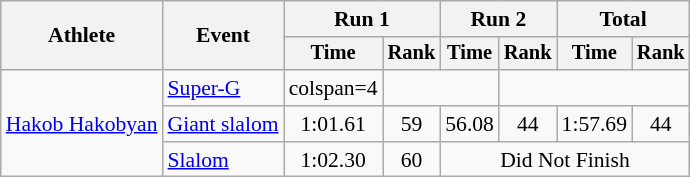<table class="wikitable" style="font-size:90%">
<tr>
<th rowspan=2>Athlete</th>
<th rowspan=2>Event</th>
<th colspan=2>Run 1</th>
<th colspan=2>Run 2</th>
<th colspan=2>Total</th>
</tr>
<tr style="font-size:95%">
<th>Time</th>
<th>Rank</th>
<th>Time</th>
<th>Rank</th>
<th>Time</th>
<th>Rank</th>
</tr>
<tr align=center>
<td align="left" rowspan="3"><a href='#'>Hakob Hakobyan</a></td>
<td align="left"><a href='#'>Super-G</a></td>
<td>colspan=4</td>
<td colspan=2></td>
</tr>
<tr align=center>
<td align="left"><a href='#'>Giant slalom</a></td>
<td>1:01.61</td>
<td>59</td>
<td>56.08</td>
<td>44</td>
<td>1:57.69</td>
<td>44</td>
</tr>
<tr align=center>
<td align="left"><a href='#'>Slalom</a></td>
<td>1:02.30</td>
<td>60</td>
<td colspan="4">Did Not Finish</td>
</tr>
</table>
